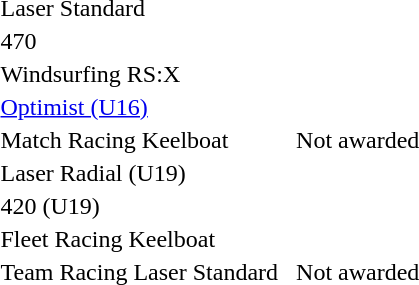<table>
<tr>
<td>Laser Standard<br></td>
<td></td>
<td></td>
<td></td>
</tr>
<tr>
<td>470<br></td>
<td> </td>
<td> </td>
<td> </td>
</tr>
<tr>
<td>Windsurfing RS:X<br></td>
<td></td>
<td></td>
<td></td>
</tr>
<tr>
<td><a href='#'>Optimist (U16)</a><br></td>
<td></td>
<td></td>
<td></td>
</tr>
<tr>
<td>Match Racing Keelboat<br></td>
<td> </td>
<td> </td>
<td>Not awarded</td>
</tr>
<tr>
<td>Laser Radial (U19)<br></td>
<td></td>
<td></td>
<td></td>
</tr>
<tr>
<td>420 (U19)<br></td>
<td> </td>
<td> </td>
<td> </td>
</tr>
<tr>
<td>Fleet Racing Keelboat<br></td>
<td> </td>
<td> </td>
<td> </td>
</tr>
<tr>
<td>Team Racing Laser Standard<br></td>
<td> </td>
<td> </td>
<td>Not awarded</td>
</tr>
</table>
